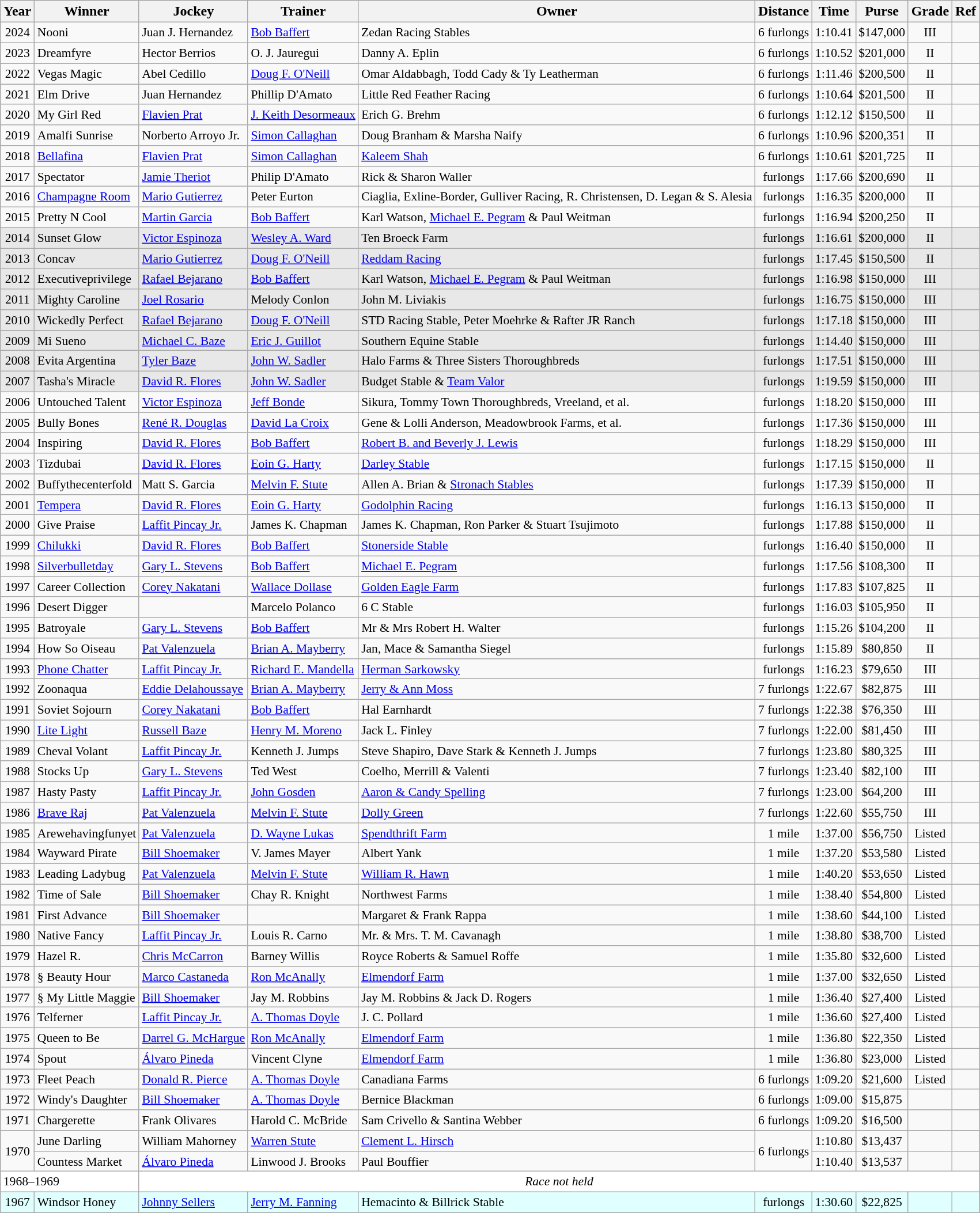<table class="wikitable sortable">
<tr>
<th>Year</th>
<th>Winner</th>
<th>Jockey</th>
<th>Trainer</th>
<th>Owner</th>
<th>Distance</th>
<th>Time</th>
<th>Purse</th>
<th>Grade</th>
<th>Ref</th>
</tr>
<tr style="font-size:90%;">
<td align=center>2024</td>
<td>Nooni</td>
<td>Juan J. Hernandez</td>
<td><a href='#'>Bob Baffert</a></td>
<td>Zedan Racing Stables</td>
<td align=center>6 furlongs</td>
<td align=center>1:10.41</td>
<td align=center>$147,000</td>
<td align=center>III</td>
<td></td>
</tr>
<tr style="font-size:90%;">
<td align=center>2023</td>
<td>Dreamfyre</td>
<td>Hector Berrios</td>
<td>O. J. Jauregui</td>
<td>Danny A. Eplin</td>
<td align=center>6 furlongs</td>
<td align=center>1:10.52</td>
<td align=center>$201,000</td>
<td align=center>II</td>
<td></td>
</tr>
<tr style="font-size:90%;">
<td align=center>2022</td>
<td>Vegas Magic</td>
<td>Abel Cedillo</td>
<td><a href='#'>Doug F. O'Neill</a></td>
<td>Omar Aldabbagh, Todd Cady & Ty Leatherman</td>
<td align=center>6 furlongs</td>
<td align=center>1:11.46</td>
<td align=center>$200,500</td>
<td align=center>II</td>
<td></td>
</tr>
<tr style="font-size:90%;">
<td align=center>2021</td>
<td>Elm Drive</td>
<td>Juan Hernandez</td>
<td>Phillip D'Amato</td>
<td>Little Red Feather Racing</td>
<td align=center>6 furlongs</td>
<td align=center>1:10.64</td>
<td align=center>$201,500</td>
<td align=center>II</td>
<td></td>
</tr>
<tr style="font-size:90%;">
<td align=center>2020</td>
<td>My Girl Red</td>
<td><a href='#'>Flavien Prat</a></td>
<td><a href='#'>J. Keith Desormeaux</a></td>
<td>Erich G. Brehm</td>
<td align=center>6 furlongs</td>
<td align=center>1:12.12</td>
<td align=center>$150,500</td>
<td align=center>II</td>
<td></td>
</tr>
<tr style="font-size:90%;">
<td align=center>2019</td>
<td>Amalfi Sunrise</td>
<td>Norberto Arroyo Jr.</td>
<td><a href='#'>Simon Callaghan</a></td>
<td>Doug Branham & Marsha Naify</td>
<td align=center>6 furlongs</td>
<td align=center>1:10.96</td>
<td align=center>$200,351</td>
<td align=center>II</td>
<td></td>
</tr>
<tr style="font-size:90%;">
<td align=center>2018</td>
<td><a href='#'>Bellafina</a></td>
<td><a href='#'>Flavien Prat</a></td>
<td><a href='#'>Simon Callaghan</a></td>
<td><a href='#'>Kaleem Shah</a></td>
<td align=center>6 furlongs</td>
<td align=center>1:10.61</td>
<td align=center>$201,725</td>
<td align=center>II</td>
<td></td>
</tr>
<tr style="font-size:90%;">
<td align=center>2017</td>
<td>Spectator</td>
<td><a href='#'>Jamie Theriot</a></td>
<td>Philip D'Amato</td>
<td>Rick & Sharon Waller</td>
<td align=center> furlongs</td>
<td align=center>1:17.66</td>
<td align=center>$200,690</td>
<td align=center>II</td>
<td></td>
</tr>
<tr style="font-size:90%;">
<td align=center>2016</td>
<td><a href='#'>Champagne Room</a></td>
<td><a href='#'>Mario Gutierrez</a></td>
<td>Peter Eurton</td>
<td>Ciaglia, Exline-Border, Gulliver Racing, R. Christensen, D. Legan & S. Alesia</td>
<td align=center> furlongs</td>
<td align=center>1:16.35</td>
<td align=center>$200,000</td>
<td align=center>II</td>
<td></td>
</tr>
<tr style="font-size:90%;">
<td align=center>2015</td>
<td>Pretty N Cool</td>
<td><a href='#'>Martin Garcia</a></td>
<td><a href='#'>Bob Baffert</a></td>
<td>Karl Watson, <a href='#'>Michael E. Pegram</a> & Paul Weitman</td>
<td align=center> furlongs</td>
<td align=center>1:16.94</td>
<td align=center>$200,250</td>
<td align=center>II</td>
<td></td>
</tr>
<tr style="font-size:90%; background-color:#E8E8E8">
<td align=center>2014</td>
<td>Sunset Glow</td>
<td><a href='#'>Victor Espinoza</a></td>
<td><a href='#'>Wesley A. Ward</a></td>
<td>Ten Broeck Farm</td>
<td align=center> furlongs</td>
<td align=center>1:16.61</td>
<td align=center>$200,000</td>
<td align=center>II</td>
<td></td>
</tr>
<tr style="font-size:90%; background-color:#E8E8E8">
<td align=center>2013</td>
<td>Concav</td>
<td><a href='#'>Mario Gutierrez</a></td>
<td><a href='#'>Doug F. O'Neill</a></td>
<td><a href='#'>Reddam Racing</a></td>
<td align=center> furlongs</td>
<td align=center>1:17.45</td>
<td align=center>$150,500</td>
<td align=center>II</td>
<td></td>
</tr>
<tr style="font-size:90%; background-color:#E8E8E8">
<td align=center>2012</td>
<td>Executiveprivilege</td>
<td><a href='#'>Rafael Bejarano</a></td>
<td><a href='#'>Bob Baffert</a></td>
<td>Karl Watson, <a href='#'>Michael E. Pegram</a> & Paul Weitman</td>
<td align=center> furlongs</td>
<td align=center>1:16.98</td>
<td align=center>$150,000</td>
<td align=center>III</td>
<td></td>
</tr>
<tr style="font-size:90%; background-color:#E8E8E8">
<td align=center>2011</td>
<td>Mighty Caroline</td>
<td><a href='#'>Joel Rosario</a></td>
<td>Melody Conlon</td>
<td>John M. Liviakis</td>
<td align=center> furlongs</td>
<td align=center>1:16.75</td>
<td align=center>$150,000</td>
<td align=center>III</td>
<td></td>
</tr>
<tr style="font-size:90%; background-color:#E8E8E8">
<td align=center>2010</td>
<td>Wickedly Perfect</td>
<td><a href='#'>Rafael Bejarano</a></td>
<td><a href='#'>Doug F. O'Neill</a></td>
<td>STD Racing Stable, Peter Moehrke & Rafter JR Ranch</td>
<td align=center> furlongs</td>
<td align=center>1:17.18</td>
<td align=center>$150,000</td>
<td align=center>III</td>
<td></td>
</tr>
<tr style="font-size:90%; background-color:#E8E8E8">
<td align=center>2009</td>
<td>Mi Sueno</td>
<td><a href='#'>Michael C. Baze</a></td>
<td><a href='#'>Eric J. Guillot</a></td>
<td>Southern Equine Stable</td>
<td align=center> furlongs</td>
<td align=center>1:14.40</td>
<td align=center>$150,000</td>
<td align=center>III</td>
<td></td>
</tr>
<tr style="font-size:90%; background-color:#E8E8E8">
<td align=center>2008</td>
<td>Evita Argentina</td>
<td><a href='#'>Tyler Baze</a></td>
<td><a href='#'>John W. Sadler</a></td>
<td>Halo Farms & Three Sisters Thoroughbreds</td>
<td align=center> furlongs</td>
<td align=center>1:17.51</td>
<td align=center>$150,000</td>
<td align=center>III</td>
<td></td>
</tr>
<tr style="font-size:90%; background-color:#E8E8E8">
<td align=center>2007</td>
<td>Tasha's Miracle</td>
<td><a href='#'>David R. Flores</a></td>
<td><a href='#'>John W. Sadler</a></td>
<td>Budget Stable & <a href='#'>Team Valor</a></td>
<td align=center> furlongs</td>
<td align=center>1:19.59</td>
<td align=center>$150,000</td>
<td align=center>III</td>
<td></td>
</tr>
<tr style="font-size:90%;">
<td align=center>2006</td>
<td>Untouched Talent</td>
<td><a href='#'>Victor Espinoza</a></td>
<td><a href='#'>Jeff Bonde</a></td>
<td>Sikura, Tommy Town Thoroughbreds, Vreeland, et al.</td>
<td align=center> furlongs</td>
<td align=center>1:18.20</td>
<td align=center>$150,000</td>
<td align=center>III</td>
<td></td>
</tr>
<tr style="font-size:90%;">
<td align=center>2005</td>
<td>Bully Bones</td>
<td><a href='#'>René R. Douglas</a></td>
<td><a href='#'>David La Croix</a></td>
<td>Gene & Lolli Anderson, Meadowbrook Farms, et al.</td>
<td align=center> furlongs</td>
<td align=center>1:17.36</td>
<td align=center>$150,000</td>
<td align=center>III</td>
<td></td>
</tr>
<tr style="font-size:90%;">
<td align=center>2004</td>
<td>Inspiring</td>
<td><a href='#'>David R. Flores</a></td>
<td><a href='#'>Bob Baffert</a></td>
<td><a href='#'>Robert B. and Beverly J. Lewis</a></td>
<td align=center> furlongs</td>
<td align=center>1:18.29</td>
<td align=center>$150,000</td>
<td align=center>III</td>
<td></td>
</tr>
<tr style="font-size:90%;">
<td align=center>2003</td>
<td>Tizdubai</td>
<td><a href='#'>David R. Flores</a></td>
<td><a href='#'>Eoin G. Harty</a></td>
<td><a href='#'>Darley Stable</a></td>
<td align=center> furlongs</td>
<td align=center>1:17.15</td>
<td align=center>$150,000</td>
<td align=center>II</td>
<td></td>
</tr>
<tr style="font-size:90%;">
<td align=center>2002</td>
<td>Buffythecenterfold</td>
<td>Matt S. Garcia</td>
<td><a href='#'>Melvin F. Stute</a></td>
<td>Allen A. Brian & <a href='#'>Stronach Stables</a></td>
<td align=center> furlongs</td>
<td align=center>1:17.39</td>
<td align=center>$150,000</td>
<td align=center>II</td>
<td></td>
</tr>
<tr style="font-size:90%;">
<td align=center>2001</td>
<td><a href='#'>Tempera</a></td>
<td><a href='#'>David R. Flores</a></td>
<td><a href='#'>Eoin G. Harty</a></td>
<td><a href='#'>Godolphin Racing</a></td>
<td align=center> furlongs</td>
<td align=center>1:16.13</td>
<td align=center>$150,000</td>
<td align=center>II</td>
<td></td>
</tr>
<tr style="font-size:90%;">
<td align=center>2000</td>
<td>Give Praise</td>
<td><a href='#'>Laffit Pincay Jr.</a></td>
<td>James K. Chapman</td>
<td>James K. Chapman, Ron Parker & Stuart Tsujimoto</td>
<td align=center> furlongs</td>
<td align=center>1:17.88</td>
<td align=center>$150,000</td>
<td align=center>II</td>
<td></td>
</tr>
<tr style="font-size:90%;">
<td align=center>1999</td>
<td><a href='#'>Chilukki</a></td>
<td><a href='#'>David R. Flores</a></td>
<td><a href='#'>Bob Baffert</a></td>
<td><a href='#'>Stonerside Stable</a></td>
<td align=center> furlongs</td>
<td align=center>1:16.40</td>
<td align=center>$150,000</td>
<td align=center>II</td>
<td></td>
</tr>
<tr style="font-size:90%;">
<td align=center>1998</td>
<td><a href='#'>Silverbulletday</a></td>
<td><a href='#'>Gary L. Stevens</a></td>
<td><a href='#'>Bob Baffert</a></td>
<td><a href='#'>Michael E. Pegram</a></td>
<td align=center> furlongs</td>
<td align=center>1:17.56</td>
<td align=center>$108,300</td>
<td align=center>II</td>
<td></td>
</tr>
<tr style="font-size:90%;">
<td align=center>1997</td>
<td>Career Collection</td>
<td><a href='#'>Corey Nakatani</a></td>
<td><a href='#'>Wallace Dollase</a></td>
<td><a href='#'>Golden Eagle Farm</a></td>
<td align=center> furlongs</td>
<td align=center>1:17.83</td>
<td align=center>$107,825</td>
<td align=center>II</td>
<td></td>
</tr>
<tr style="font-size:90%;">
<td align=center>1996</td>
<td>Desert Digger</td>
<td></td>
<td>Marcelo Polanco</td>
<td>6 C Stable</td>
<td align=center> furlongs</td>
<td align=center>1:16.03</td>
<td align=center>$105,950</td>
<td align=center>II</td>
<td></td>
</tr>
<tr style="font-size:90%;">
<td align=center>1995</td>
<td>Batroyale</td>
<td><a href='#'>Gary L. Stevens</a></td>
<td><a href='#'>Bob Baffert</a></td>
<td>Mr & Mrs Robert H. Walter</td>
<td align=center> furlongs</td>
<td align=center>1:15.26</td>
<td align=center>$104,200</td>
<td align=center>II</td>
<td></td>
</tr>
<tr style="font-size:90%;">
<td align=center>1994</td>
<td>How So Oiseau</td>
<td><a href='#'>Pat Valenzuela</a></td>
<td><a href='#'>Brian A. Mayberry</a></td>
<td>Jan, Mace & Samantha Siegel</td>
<td align=center> furlongs</td>
<td align=center>1:15.89</td>
<td align=center>$80,850</td>
<td align=center>II</td>
<td></td>
</tr>
<tr style="font-size:90%;">
<td align=center>1993</td>
<td><a href='#'>Phone Chatter</a></td>
<td><a href='#'>Laffit Pincay Jr.</a></td>
<td><a href='#'>Richard E. Mandella</a></td>
<td><a href='#'>Herman Sarkowsky</a></td>
<td align=center> furlongs</td>
<td align=center>1:16.23</td>
<td align=center>$79,650</td>
<td align=center>III</td>
<td></td>
</tr>
<tr style="font-size:90%;">
<td align=center>1992</td>
<td>Zoonaqua</td>
<td><a href='#'>Eddie Delahoussaye</a></td>
<td><a href='#'>Brian A. Mayberry</a></td>
<td><a href='#'>Jerry & Ann Moss</a></td>
<td align=center>7 furlongs</td>
<td align=center>1:22.67</td>
<td align=center>$82,875</td>
<td align=center>III</td>
<td></td>
</tr>
<tr style="font-size:90%;">
<td align=center>1991</td>
<td>Soviet Sojourn</td>
<td><a href='#'>Corey Nakatani</a></td>
<td><a href='#'>Bob Baffert</a></td>
<td>Hal Earnhardt</td>
<td align=center>7 furlongs</td>
<td align=center>1:22.38</td>
<td align=center>$76,350</td>
<td align=center>III</td>
<td></td>
</tr>
<tr style="font-size:90%;">
<td align=center>1990</td>
<td><a href='#'>Lite Light</a></td>
<td><a href='#'>Russell Baze</a></td>
<td><a href='#'>Henry M. Moreno</a></td>
<td>Jack L. Finley</td>
<td align=center>7 furlongs</td>
<td align=center>1:22.00</td>
<td align=center>$81,450</td>
<td align=center>III</td>
<td></td>
</tr>
<tr style="font-size:90%;">
<td align=center>1989</td>
<td>Cheval Volant</td>
<td><a href='#'>Laffit Pincay Jr.</a></td>
<td>Kenneth J. Jumps</td>
<td>Steve Shapiro, Dave Stark & Kenneth J. Jumps</td>
<td align=center>7 furlongs</td>
<td align=center>1:23.80</td>
<td align=center>$80,325</td>
<td align=center>III</td>
<td></td>
</tr>
<tr style="font-size:90%;">
<td align=center>1988</td>
<td>Stocks Up</td>
<td><a href='#'>Gary L. Stevens</a></td>
<td>Ted West</td>
<td>Coelho, Merrill & Valenti</td>
<td align=center>7 furlongs</td>
<td align=center>1:23.40</td>
<td align=center>$82,100</td>
<td align=center>III</td>
<td></td>
</tr>
<tr style="font-size:90%;">
<td align=center>1987</td>
<td>Hasty Pasty</td>
<td><a href='#'>Laffit Pincay Jr.</a></td>
<td><a href='#'>John Gosden</a></td>
<td><a href='#'>Aaron & Candy Spelling</a></td>
<td align=center>7 furlongs</td>
<td align=center>1:23.00</td>
<td align=center>$64,200</td>
<td align=center>III</td>
<td></td>
</tr>
<tr style="font-size:90%;">
<td align=center>1986</td>
<td><a href='#'>Brave Raj</a></td>
<td><a href='#'>Pat Valenzuela</a></td>
<td><a href='#'>Melvin F. Stute</a></td>
<td><a href='#'>Dolly Green</a></td>
<td align=center>7 furlongs</td>
<td align=center>1:22.60</td>
<td align=center>$55,750</td>
<td align=center>III</td>
<td></td>
</tr>
<tr style="font-size:90%;">
<td align=center>1985</td>
<td>Arewehavingfunyet</td>
<td><a href='#'>Pat Valenzuela</a></td>
<td><a href='#'>D. Wayne Lukas</a></td>
<td><a href='#'>Spendthrift Farm</a></td>
<td align=center>1 mile</td>
<td align=center>1:37.00</td>
<td align=center>$56,750</td>
<td align=center>Listed</td>
<td></td>
</tr>
<tr style="font-size:90%;">
<td align=center>1984</td>
<td>Wayward Pirate</td>
<td><a href='#'>Bill Shoemaker</a></td>
<td>V. James Mayer</td>
<td>Albert Yank</td>
<td align=center>1 mile</td>
<td align=center>1:37.20</td>
<td align=center>$53,580</td>
<td align=center>Listed</td>
<td></td>
</tr>
<tr style="font-size:90%;">
<td align=center>1983</td>
<td>Leading Ladybug</td>
<td><a href='#'>Pat Valenzuela</a></td>
<td><a href='#'>Melvin F. Stute</a></td>
<td><a href='#'>William R. Hawn</a></td>
<td align=center>1 mile</td>
<td align=center>1:40.20</td>
<td align=center>$53,650</td>
<td align=center>Listed</td>
<td></td>
</tr>
<tr style="font-size:90%;">
<td align=center>1982</td>
<td>Time of Sale</td>
<td><a href='#'>Bill Shoemaker</a></td>
<td>Chay R. Knight</td>
<td>Northwest Farms</td>
<td align=center>1 mile</td>
<td align=center>1:38.40</td>
<td align=center>$54,800</td>
<td align=center>Listed</td>
<td></td>
</tr>
<tr style="font-size:90%;">
<td align=center>1981</td>
<td>First Advance</td>
<td><a href='#'>Bill Shoemaker</a></td>
<td></td>
<td>Margaret & Frank Rappa</td>
<td align=center>1 mile</td>
<td align=center>1:38.60</td>
<td align=center>$44,100</td>
<td align=center>Listed</td>
<td></td>
</tr>
<tr style="font-size:90%;">
<td align=center>1980</td>
<td>Native Fancy</td>
<td><a href='#'>Laffit Pincay Jr.</a></td>
<td>Louis R. Carno</td>
<td>Mr. & Mrs. T. M. Cavanagh</td>
<td align=center>1 mile</td>
<td align=center>1:38.80</td>
<td align=center>$38,700</td>
<td align=center>Listed</td>
<td></td>
</tr>
<tr style="font-size:90%;">
<td align=center>1979</td>
<td>Hazel R.</td>
<td><a href='#'>Chris McCarron</a></td>
<td>Barney Willis</td>
<td>Royce Roberts & Samuel Roffe</td>
<td align=center>1 mile</td>
<td align=center>1:35.80</td>
<td align=center>$32,600</td>
<td align=center>Listed</td>
<td></td>
</tr>
<tr style="font-size:90%;">
<td align=center>1978</td>
<td>§ Beauty Hour</td>
<td><a href='#'>Marco Castaneda</a></td>
<td><a href='#'>Ron McAnally</a></td>
<td><a href='#'>Elmendorf Farm</a></td>
<td align=center>1 mile</td>
<td align=center>1:37.00</td>
<td align=center>$32,650</td>
<td align=center>Listed</td>
<td></td>
</tr>
<tr style="font-size:90%;">
<td align=center>1977</td>
<td>§ My Little Maggie</td>
<td><a href='#'>Bill Shoemaker</a></td>
<td>Jay M. Robbins</td>
<td>Jay M. Robbins & Jack D. Rogers</td>
<td align=center>1 mile</td>
<td align=center>1:36.40</td>
<td align=center>$27,400</td>
<td align=center>Listed</td>
<td></td>
</tr>
<tr style="font-size:90%;">
<td align=center>1976</td>
<td>Telferner</td>
<td><a href='#'>Laffit Pincay Jr.</a></td>
<td><a href='#'>A. Thomas Doyle</a></td>
<td>J. C. Pollard</td>
<td align=center>1 mile</td>
<td align=center>1:36.60</td>
<td align=center>$27,400</td>
<td align=center>Listed</td>
<td></td>
</tr>
<tr style="font-size:90%;">
<td align=center>1975</td>
<td>Queen to Be</td>
<td><a href='#'>Darrel G. McHargue</a></td>
<td><a href='#'>Ron McAnally</a></td>
<td><a href='#'>Elmendorf Farm</a></td>
<td align=center>1 mile</td>
<td align=center>1:36.80</td>
<td align=center>$22,350</td>
<td align=center>Listed</td>
<td></td>
</tr>
<tr style="font-size:90%;">
<td align=center>1974</td>
<td>Spout</td>
<td><a href='#'>Álvaro Pineda</a></td>
<td>Vincent Clyne</td>
<td><a href='#'>Elmendorf Farm</a></td>
<td align=center>1 mile</td>
<td align=center>1:36.80</td>
<td align=center>$23,000</td>
<td align=center>Listed</td>
<td></td>
</tr>
<tr style="font-size:90%;">
<td align=center>1973</td>
<td>Fleet Peach</td>
<td><a href='#'>Donald R. Pierce</a></td>
<td><a href='#'>A. Thomas Doyle</a></td>
<td>Canadiana Farms</td>
<td align=center>6 furlongs</td>
<td align=center>1:09.20</td>
<td align=center>$21,600</td>
<td align=center>Listed</td>
<td></td>
</tr>
<tr style="font-size:90%;">
<td align=center>1972</td>
<td>Windy's Daughter</td>
<td><a href='#'>Bill Shoemaker</a></td>
<td><a href='#'>A. Thomas Doyle</a></td>
<td>Bernice Blackman</td>
<td align=center>6 furlongs</td>
<td align=center>1:09.00</td>
<td align=center>$15,875</td>
<td align=center></td>
<td></td>
</tr>
<tr style="font-size:90%;">
<td align=center>1971</td>
<td>Chargerette</td>
<td>Frank Olivares</td>
<td>Harold C. McBride</td>
<td>Sam Crivello & Santina Webber</td>
<td align=center>6 furlongs</td>
<td align=center>1:09.20</td>
<td align=center>$16,500</td>
<td align=center></td>
<td></td>
</tr>
<tr style="font-size:90%;">
<td align=center rowspan=2>1970</td>
<td>June Darling</td>
<td>William Mahorney</td>
<td><a href='#'>Warren Stute</a></td>
<td><a href='#'>Clement L. Hirsch</a></td>
<td align=center rowspan=2>6 furlongs</td>
<td align=center>1:10.80</td>
<td align=center>$13,437</td>
<td align=center></td>
<td></td>
</tr>
<tr style="font-size:90%;">
<td>Countess Market</td>
<td><a href='#'>Álvaro Pineda</a></td>
<td>Linwood J. Brooks</td>
<td>Paul Bouffier</td>
<td align=center>1:10.40</td>
<td align=center>$13,537</td>
<td align=center></td>
<td></td>
</tr>
<tr style="font-size:90%; background-color:white">
<td align="left" colspan=2>1968–1969</td>
<td align="center" colspan=8><em>Race not held</em></td>
</tr>
<tr style="font-size:90%; background-color:lightcyan">
<td align=center>1967</td>
<td>Windsor Honey</td>
<td><a href='#'>Johnny Sellers</a></td>
<td><a href='#'>Jerry M. Fanning</a></td>
<td>Hemacinto & Billrick Stable</td>
<td align=center> furlongs</td>
<td align=center>1:30.60</td>
<td align=center>$22,825</td>
<td align=center></td>
<td></td>
</tr>
</table>
